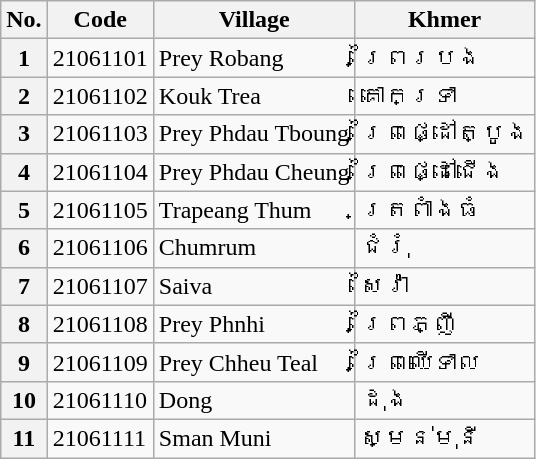<table class="wikitable sortable mw-collapsible">
<tr>
<th>No.</th>
<th>Code</th>
<th>Village</th>
<th>Khmer</th>
</tr>
<tr>
<th>1</th>
<td>21061101</td>
<td>Prey Robang</td>
<td>ព្រៃរបង</td>
</tr>
<tr>
<th>2</th>
<td>21061102</td>
<td>Kouk Trea</td>
<td>គោកទ្រា</td>
</tr>
<tr>
<th>3</th>
<td>21061103</td>
<td>Prey Phdau Tboung</td>
<td>ព្រៃផ្ដៅត្បូង</td>
</tr>
<tr>
<th>4</th>
<td>21061104</td>
<td>Prey Phdau Cheung</td>
<td>ព្រៃផ្ដៅជើង</td>
</tr>
<tr>
<th>5</th>
<td>21061105</td>
<td>Trapeang Thum</td>
<td>ត្រពាំងធំ</td>
</tr>
<tr>
<th>6</th>
<td>21061106</td>
<td>Chumrum</td>
<td>ជំរុំ</td>
</tr>
<tr>
<th>7</th>
<td>21061107</td>
<td>Saiva</td>
<td>សៃវ៉ា</td>
</tr>
<tr>
<th>8</th>
<td>21061108</td>
<td>Prey Phnhi</td>
<td>ព្រៃភ្ញី</td>
</tr>
<tr>
<th>9</th>
<td>21061109</td>
<td>Prey Chheu Teal</td>
<td>ព្រៃឈើទាល</td>
</tr>
<tr>
<th>10</th>
<td>21061110</td>
<td>Dong</td>
<td>ដុង</td>
</tr>
<tr>
<th>11</th>
<td>21061111</td>
<td>Sman Muni</td>
<td>ស្មន់មុនី</td>
</tr>
</table>
